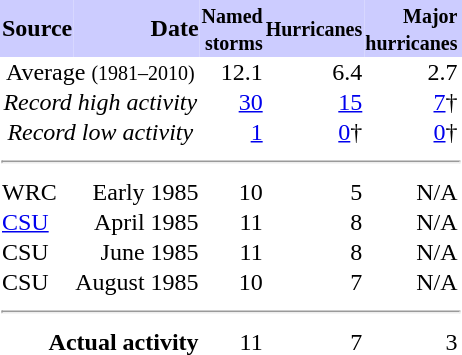<table class="toccolours" cellspacing=0 cellpadding=1 style="float:right; text-align:right; clear: right;">
<tr style="background:#ccf;">
<th>Source</th>
<th>Date</th>
<th><small>Named<br>storms</small></th>
<th><small>Hurricanes</small></th>
<th><small>Major<br>hurricanes</small></th>
<th></th>
</tr>
<tr>
<td colspan="2" style="text-align:center;">Average <small>(1981–2010)</small></td>
<td>12.1</td>
<td>6.4</td>
<td>2.7</td>
<td></td>
</tr>
<tr>
<td align="center" colspan="2"><em>Record high activity</em></td>
<td><a href='#'>30</a></td>
<td><a href='#'>15</a></td>
<td><a href='#'>7</a>†</td>
<td></td>
</tr>
<tr>
<td align="center" colspan="2"><em>Record low activity</em></td>
<td><a href='#'>1</a></td>
<td><a href='#'>0</a>†</td>
<td><a href='#'>0</a>†</td>
<td></td>
</tr>
<tr>
<td colspan="6"><hr></td>
</tr>
<tr>
<td align="left">WRC</td>
<td>Early 1985</td>
<td>10</td>
<td>5</td>
<td>N/A</td>
<td></td>
</tr>
<tr>
<td align="left"><a href='#'>CSU</a></td>
<td>April 1985</td>
<td>11</td>
<td>8</td>
<td>N/A</td>
<td></td>
</tr>
<tr>
<td align="left">CSU</td>
<td>June 1985</td>
<td>11</td>
<td>8</td>
<td>N/A</td>
<td></td>
</tr>
<tr>
<td align="left">CSU</td>
<td>August 1985</td>
<td>10</td>
<td>7</td>
<td>N/A</td>
<td></td>
</tr>
<tr>
<td colspan="6"><hr></td>
</tr>
<tr>
<td colspan=2><strong>Actual activity</strong></td>
<td>11</td>
<td>7</td>
<td>3</td>
</tr>
</table>
